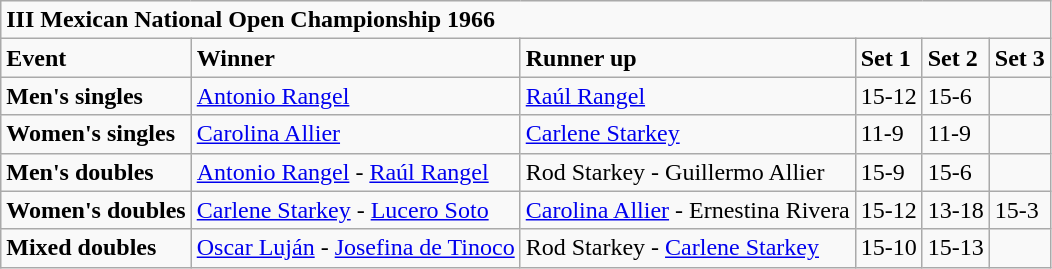<table class="wikitable">
<tr>
<td colspan="6"><strong>III Mexican National Open Championship 1966</strong></td>
</tr>
<tr>
<td><strong>Event</strong></td>
<td><strong>Winner</strong></td>
<td><strong>Runner  up</strong></td>
<td><strong>Set  1</strong></td>
<td><strong>Set  2</strong></td>
<td><strong>Set  3</strong></td>
</tr>
<tr>
<td><strong>Men's singles</strong></td>
<td><a href='#'>Antonio Rangel</a> </td>
<td><a href='#'>Raúl Rangel</a> </td>
<td>15-12</td>
<td>15-6</td>
<td></td>
</tr>
<tr>
<td><strong>Women's singles</strong></td>
<td><a href='#'>Carolina Allier</a> </td>
<td><a href='#'>Carlene Starkey</a> </td>
<td>11-9</td>
<td>11-9</td>
<td></td>
</tr>
<tr>
<td><strong>Men's doubles</strong></td>
<td><a href='#'>Antonio Rangel</a>  - <a href='#'>Raúl Rangel</a> </td>
<td>Rod Starkey  - Guillermo Allier </td>
<td>15-9</td>
<td>15-6</td>
<td></td>
</tr>
<tr>
<td><strong>Women's doubles</strong></td>
<td><a href='#'>Carlene Starkey</a>  - <a href='#'>Lucero Soto</a> </td>
<td><a href='#'>Carolina Allier</a>  - Ernestina Rivera </td>
<td>15-12</td>
<td>13-18</td>
<td>15-3</td>
</tr>
<tr>
<td><strong>Mixed doubles</strong></td>
<td><a href='#'>Oscar Luján</a>  - <a href='#'>Josefina de Tinoco</a> </td>
<td>Rod Starkey  - <a href='#'>Carlene Starkey</a> </td>
<td>15-10</td>
<td>15-13</td>
<td></td>
</tr>
</table>
